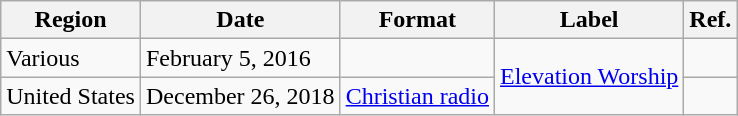<table class="wikitable plainrowheaders">
<tr>
<th scope="col">Region</th>
<th scope="col">Date</th>
<th scope="col">Format</th>
<th scope="col">Label</th>
<th scope="col">Ref.</th>
</tr>
<tr>
<td>Various</td>
<td>February 5, 2016</td>
<td></td>
<td rowspan="2"><a href='#'>Elevation Worship</a></td>
<td></td>
</tr>
<tr>
<td>United States</td>
<td>December 26, 2018</td>
<td><a href='#'>Christian radio</a></td>
<td></td>
</tr>
</table>
